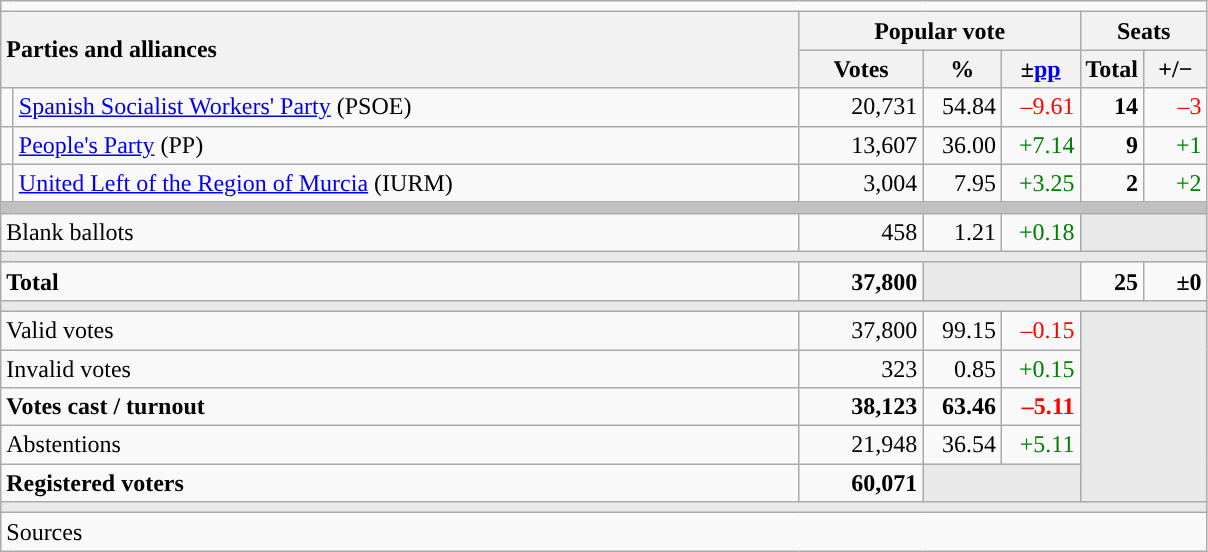<table class="wikitable" style="text-align:right;">
<tr>
<td colspan="7"></td>
</tr>
<tr>
<th style="text-align:left;" rowspan="2" colspan="2" width="525">Parties and alliances</th>
<th colspan="3">Popular vote</th>
<th colspan="2">Seats</th>
</tr>
<tr>
<th width="75">Votes</th>
<th width="45">%</th>
<th width="45">±<a href='#'>pp</a></th>
<th width="35">Total</th>
<th width="35">+/−</th>
</tr>
<tr>
<td width="1" style="color:inherit;background:"></td>
<td align="left"><a href='#'>Spanish Socialist Workers' Party</a> (PSOE)</td>
<td>20,731</td>
<td>54.84</td>
<td style="color:red;">–9.61</td>
<td><strong>14</strong></td>
<td style="color:red;">–3</td>
</tr>
<tr>
<td style="color:inherit;background:"></td>
<td align="left"><a href='#'>People's Party</a> (PP)</td>
<td>13,607</td>
<td>36.00</td>
<td style="color:green;">+7.14</td>
<td><strong>9</strong></td>
<td style="color:green;">+1</td>
</tr>
<tr>
<td style="color:inherit;background:"></td>
<td align="left"><a href='#'>United Left of the Region of Murcia</a> (IURM)</td>
<td>3,004</td>
<td>7.95</td>
<td style="color:green;">+3.25</td>
<td><strong>2</strong></td>
<td style="color:green;">+2</td>
</tr>
<tr>
<td colspan="7" bgcolor="#C0C0C0"></td>
</tr>
<tr>
<td align="left" colspan="2">Blank ballots</td>
<td>458</td>
<td>1.21</td>
<td style="color:green;">+0.18</td>
<td bgcolor="#E9E9E9" colspan="2"></td>
</tr>
<tr>
<td colspan="7" bgcolor="#E9E9E9"></td>
</tr>
<tr style="font-weight:bold;">
<td align="left" colspan="2">Total</td>
<td>37,800</td>
<td bgcolor="#E9E9E9" colspan="2"></td>
<td>25</td>
<td>±0</td>
</tr>
<tr>
<td colspan="7" bgcolor="#E9E9E9"></td>
</tr>
<tr>
<td align="left" colspan="2">Valid votes</td>
<td>37,800</td>
<td>99.15</td>
<td style="color:red;">–0.15</td>
<td bgcolor="#E9E9E9" colspan="2" rowspan="5"></td>
</tr>
<tr>
<td align="left" colspan="2">Invalid votes</td>
<td>323</td>
<td>0.85</td>
<td style="color:green;">+0.15</td>
</tr>
<tr style="font-weight:bold;">
<td align="left" colspan="2">Votes cast / turnout</td>
<td>38,123</td>
<td>63.46</td>
<td style="color:red;">–5.11</td>
</tr>
<tr>
<td align="left" colspan="2">Abstentions</td>
<td>21,948</td>
<td>36.54</td>
<td style="color:green;">+5.11</td>
</tr>
<tr style="font-weight:bold;">
<td align="left" colspan="2">Registered voters</td>
<td>60,071</td>
<td bgcolor="#E9E9E9" colspan="2"></td>
</tr>
<tr>
<td colspan="7" bgcolor="#E9E9E9"></td>
</tr>
<tr>
<td align="left" colspan="7">Sources</td>
</tr>
</table>
